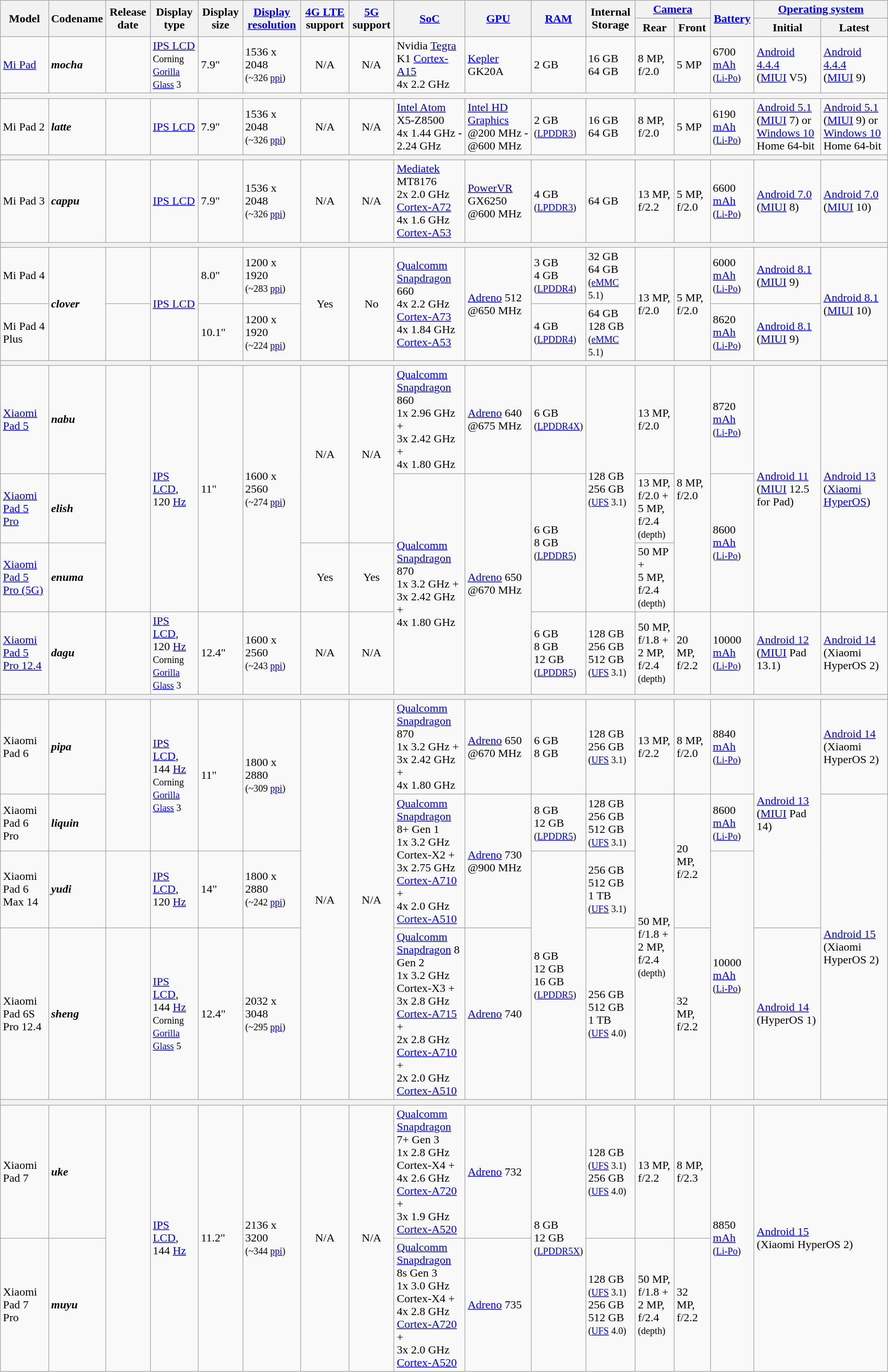<table class="wikitable sortable mw-collapsible">
<tr>
<th rowspan="2">Model</th>
<th rowspan="2">Codename</th>
<th rowspan="2">Release date </th>
<th rowspan="2">Display type</th>
<th rowspan="2">Display size</th>
<th rowspan="2"><a href='#'>Display resolution</a></th>
<th rowspan="2"><a href='#'>4G LTE</a> support</th>
<th rowspan="2"><a href='#'>5G</a> support</th>
<th rowspan="2"><a href='#'>SoC</a></th>
<th rowspan="2"><a href='#'>GPU</a></th>
<th rowspan="2"><a href='#'>RAM</a></th>
<th rowspan="2">Internal Storage</th>
<th colspan="2"><a href='#'>Camera</a></th>
<th rowspan="2"><a href='#'>Battery</a></th>
<th colspan="2"><a href='#'>Operating system</a></th>
</tr>
<tr>
<th>Rear</th>
<th>Front</th>
<th>Initial</th>
<th>Latest</th>
</tr>
<tr>
<td><a href='#'>Mi Pad</a></td>
<td><strong><em>mocha</em></strong></td>
<td></td>
<td><a href='#'>IPS LCD</a><br><small>Corning <a href='#'>Gorilla Glass</a> 3</small></td>
<td>7.9"</td>
<td>1536 x 2048<br><small>(~326 <a href='#'>ppi</a>)</small></td>
<td style="text-align:center;">N/A</td>
<td style="text-align:center;">N/A</td>
<td>Nvidia <a href='#'>Tegra</a> K1 <a href='#'>Cortex-A15</a><br>4x 2.2 GHz</td>
<td><a href='#'>Kepler</a> GK20A</td>
<td>2 GB</td>
<td>16 GB<br>64 GB</td>
<td>8 MP, f/2.0</td>
<td>5 MP</td>
<td>6700 <a href='#'>mAh</a><br><small>(<a href='#'>Li-Po</a>)</small></td>
<td><a href='#'>Android 4.4.4</a><br>(<a href='#'>MIUI</a> V5)</td>
<td><a href='#'>Android 4.4.4</a><br>(<a href='#'>MIUI</a> 9)</td>
</tr>
<tr>
<th colspan="17"></th>
</tr>
<tr>
<td>Mi Pad 2</td>
<td><strong><em>latte</em></strong></td>
<td></td>
<td><a href='#'>IPS LCD</a></td>
<td>7.9"</td>
<td>1536 x 2048<br><small>(~326 <a href='#'>ppi</a>)</small></td>
<td style="text-align:center;">N/A</td>
<td style="text-align:center;">N/A</td>
<td><a href='#'>Intel Atom</a> X5-Z8500<br>4x 1.44 GHz - 2.24 GHz</td>
<td><a href='#'>Intel HD Graphics</a><br>@200 MHz - @600 MHz</td>
<td>2 GB<br><small>(<a href='#'>LPDDR3</a>)</small></td>
<td>16 GB<br>64 GB</td>
<td>8 MP, f/2.0</td>
<td>5 MP</td>
<td>6190 <a href='#'>mAh</a><br><small>(<a href='#'>Li-Po</a>)</small></td>
<td><a href='#'>Android 5.1</a><br>(<a href='#'>MIUI</a> 7)
or
<a href='#'>Windows 10</a> Home 64-bit</td>
<td><a href='#'>Android 5.1</a><br>(<a href='#'>MIUI</a> 9)
or
<a href='#'>Windows 10</a> Home 64-bit</td>
</tr>
<tr>
<th colspan="17"></th>
</tr>
<tr>
<td>Mi Pad 3</td>
<td><strong><em>cappu</em></strong></td>
<td></td>
<td><a href='#'>IPS LCD</a></td>
<td>7.9"</td>
<td>1536 x 2048<br><small>(~326 <a href='#'>ppi</a>)</small></td>
<td style="text-align:center;">N/A</td>
<td style="text-align:center;">N/A</td>
<td><a href='#'>Mediatek</a> MT8176<br>2x 2.0 GHz <a href='#'>Cortex-A72</a><br>4x 1.6 GHz <a href='#'>Cortex-A53</a></td>
<td><a href='#'>PowerVR</a> GX6250<br>@600 MHz</td>
<td>4 GB<br><small>(<a href='#'>LPDDR3</a>)</small></td>
<td>64 GB</td>
<td>13 MP, f/2.2</td>
<td>5 MP, f/2.0</td>
<td>6600 <a href='#'>mAh</a><br><small>(<a href='#'>Li-Po</a>)</small></td>
<td><a href='#'>Android 7.0</a><br>(<a href='#'>MIUI</a> 8)</td>
<td><a href='#'>Android 7.0</a><br>(<a href='#'>MIUI</a> 10)</td>
</tr>
<tr>
<th colspan="17"></th>
</tr>
<tr>
<td>Mi Pad 4</td>
<td rowspan="2"><strong><em>clover</em></strong></td>
<td></td>
<td rowspan="2"><a href='#'>IPS LCD</a></td>
<td>8.0"</td>
<td>1200 x 1920<br><small>(~283 <a href='#'>ppi</a>)</small></td>
<td rowspan="2" style="text-align:center;">Yes</td>
<td rowspan="2" style="text-align:center;">No</td>
<td rowspan="2"><a href='#'>Qualcomm Snapdragon</a> 660<br>4x 2.2 GHz <a href='#'>Cortex-A73</a><br>4x 1.84 GHz <a href='#'>Cortex-A53</a></td>
<td rowspan="2"><a href='#'>Adreno</a> 512<br>@650 MHz</td>
<td>3 GB<br>4 GB<br><small>(<a href='#'>LPDDR4</a>)</small></td>
<td>32 GB<br>64 GB<br><small>(<a href='#'>eMMC</a> 5.1)</small></td>
<td rowspan="2">13 MP, f/2.0</td>
<td rowspan="2">5 MP, f/2.0</td>
<td>6000 <a href='#'>mAh</a><br><small>(<a href='#'>Li-Po</a>)</small></td>
<td><a href='#'>Android 8.1</a><br>(<a href='#'>MIUI</a> 9)</td>
<td rowspan="2"><a href='#'>Android 8.1</a><br>(<a href='#'>MIUI</a> 10)</td>
</tr>
<tr>
<td>Mi Pad 4 Plus</td>
<td></td>
<td>10.1"</td>
<td>1200 x 1920<br><small>(~224 <a href='#'>ppi</a>)</small></td>
<td>4 GB<br><small>(<a href='#'>LPDDR4</a>)</small></td>
<td>64 GB<br>128 GB<br><small>(<a href='#'>eMMC</a> 5.1)</small></td>
<td>8620 <a href='#'>mAh</a><br><small>(<a href='#'>Li-Po</a>)</small></td>
<td><a href='#'>Android 8.1</a><br>(<a href='#'>MIUI</a> 9)</td>
</tr>
<tr>
<th colspan="17"></th>
</tr>
<tr>
<td><a href='#'>Xiaomi Pad 5</a></td>
<td><strong><em>nabu</em></strong></td>
<td rowspan="3"></td>
<td rowspan="3"><a href='#'>IPS LCD</a>, 120 <a href='#'>Hz</a></td>
<td rowspan="3">11"</td>
<td rowspan="3">1600 x 2560<br><small>(~274 <a href='#'>ppi</a>)</small></td>
<td rowspan="2" style="text-align:center;">N/A</td>
<td rowspan="2" style="text-align:center;">N/A</td>
<td><a href='#'>Qualcomm Snapdragon</a> 860<br>1x 2.96 GHz +<br>3x 2.42 GHz +<br>4x 1.80 GHz</td>
<td><a href='#'>Adreno</a> 640<br>@675 MHz</td>
<td>6 GB<br><small>(<a href='#'>LPDDR4X</a>)</small></td>
<td rowspan="3">128 GB<br>256 GB<br><small>(<a href='#'>UFS</a> 3.1)</small></td>
<td>13 MP, f/2.0</td>
<td rowspan="3">8 MP, f/2.0</td>
<td>8720 <a href='#'>mAh</a><br><small>(<a href='#'>Li-Po</a>)</small></td>
<td rowspan="3"><a href='#'>Android 11</a><br>(<a href='#'>MIUI</a> 12.5 for Pad)</td>
<td rowspan="3"><a href='#'>Android 13</a><br>(<a href='#'>Xiaomi HyperOS</a>)</td>
</tr>
<tr>
<td><a href='#'>Xiaomi Pad 5 Pro</a></td>
<td><strong><em>elish</em></strong></td>
<td rowspan="3"><a href='#'>Qualcomm Snapdragon</a> 870<br>1x 3.2 GHz +<br>3x 2.42 GHz +<br>4x 1.80 GHz</td>
<td rowspan="3"><a href='#'>Adreno</a> 650<br>@670 MHz</td>
<td rowspan="2">6 GB<br>8 GB<br><small>(<a href='#'>LPDDR5</a>)</small></td>
<td>13 MP, f/2.0 +<br>5 MP, f/2.4 <small>(depth)</small></td>
<td rowspan="2">8600 <a href='#'>mAh</a><br><small>(<a href='#'>Li-Po</a>)</small></td>
</tr>
<tr>
<td><a href='#'>Xiaomi Pad 5 Pro (5G)</a></td>
<td><strong><em>enuma</em></strong></td>
<td style="text-align:center;">Yes</td>
<td style="text-align:center;">Yes</td>
<td>50 MP +<br>5 MP, f/2.4 <small>(depth)</small></td>
</tr>
<tr>
<td><a href='#'>Xiaomi Pad 5 Pro 12.4</a></td>
<td><strong><em>dagu</em></strong></td>
<td></td>
<td><a href='#'>IPS LCD</a>, 120 <a href='#'>Hz</a><br><small>Corning <a href='#'>Gorilla Glass</a> 3</small></td>
<td>12.4"</td>
<td>1600 x 2560<br><small>(~243 <a href='#'>ppi</a>)</small></td>
<td style="text-align:center;">N/A</td>
<td style="text-align:center;">N/A</td>
<td>6 GB<br>8 GB<br>12 GB<br><small>(<a href='#'>LPDDR5</a>)</small></td>
<td>128 GB<br>256 GB<br>512 GB<br><small>(<a href='#'>UFS</a> 3.1)</small></td>
<td>50 MP, f/1.8 +<br>2 MP, f/2.4 <small>(depth)</small></td>
<td>20 MP, f/2.2</td>
<td>10000 <a href='#'>mAh</a><br><small>(<a href='#'>Li-Po</a>)</small></td>
<td><a href='#'>Android 12</a><br>(<a href='#'>MIUI</a> Pad 13.1)</td>
<td><a href='#'>Android 14</a><br>(Xiaomi HyperOS 2)</td>
</tr>
<tr>
<th colspan="17"></th>
</tr>
<tr>
<td>Xiaomi Pad 6</td>
<td><strong><em>pipa</em></strong></td>
<td rowspan="2"></td>
<td rowspan="2"><a href='#'>IPS LCD</a>, 144 <a href='#'>Hz</a><br><small>Corning <a href='#'>Gorilla Glass</a> 3</small></td>
<td rowspan="2">11"</td>
<td rowspan="2">1800 x 2880<br><small>(~309 <a href='#'>ppi</a>)</small></td>
<td rowspan="4" style="text-align:center;" ;>N/A</td>
<td rowspan="4" style="text-align:center;" ;>N/A</td>
<td><a href='#'>Qualcomm Snapdragon</a> 870<br>1x 3.2 GHz +<br>3x 2.42 GHz +<br>4x 1.80 GHz</td>
<td><a href='#'>Adreno</a> 650<br>@670 MHz</td>
<td>6 GB<br>8 GB</td>
<td>128 GB<br>256 GB<br><small>(<a href='#'>UFS</a> 3.1)</small></td>
<td>13 MP, f/2.2</td>
<td>8 MP, f/2.0</td>
<td>8840 <a href='#'>mAh</a><br><small>(<a href='#'>Li-Po</a>)</small></td>
<td rowspan="3"><a href='#'>Android 13</a><br>(<a href='#'>MIUI</a> Pad 14)</td>
<td><a href='#'>Android 14</a><br>(Xiaomi HyperOS 2)</td>
</tr>
<tr>
<td>Xiaomi Pad 6 Pro</td>
<td><strong><em>liquin</em></strong></td>
<td rowspan="2"><a href='#'>Qualcomm Snapdragon</a> 8+ Gen 1<br>1x 3.2 GHz Cortex-X2 +<br>3x 2.75 GHz <a href='#'>Cortex-A710</a> +<br>4x 2.0 GHz <a href='#'>Cortex-A510</a></td>
<td rowspan="2"><a href='#'>Adreno</a> 730<br>@900 MHz</td>
<td>8 GB<br>12 GB<br><small>(<a href='#'>LPDDR5</a>)</small></td>
<td>128 GB<br>256 GB<br>512 GB<br><small>(<a href='#'>UFS</a> 3.1)</small></td>
<td rowspan="3">50 MP, f/1.8 +<br>2 MP, f/2.4 <small>(depth)</small></td>
<td rowspan="2">20 MP, f/2.2</td>
<td>8600 <a href='#'>mAh</a><br><small>(<a href='#'>Li-Po</a>)</small></td>
<td rowspan="3"><a href='#'>Android 15</a><br>(Xiaomi HyperOS 2)</td>
</tr>
<tr>
<td>Xiaomi Pad 6 Max 14</td>
<td><strong><em>yudi</em></strong></td>
<td></td>
<td><a href='#'>IPS LCD</a>, 120 <a href='#'>Hz</a></td>
<td>14"</td>
<td>1800 x 2880<br><small>(~242 <a href='#'>ppi</a>)</small></td>
<td rowspan="2">8 GB<br>12 GB<br>16 GB<br><small>(<a href='#'>LPDDR5</a>)</small></td>
<td>256 GB<br>512 GB<br>1 TB<br><small>(<a href='#'>UFS</a> 3.1)</small></td>
<td rowspan="2">10000 <a href='#'>mAh</a><br><small>(<a href='#'>Li-Po</a>)</small></td>
</tr>
<tr>
<td>Xiaomi Pad 6S Pro 12.4</td>
<td><strong><em>sheng</em></strong></td>
<td></td>
<td><a href='#'>IPS LCD</a>, 144 <a href='#'>Hz</a><br><small>Corning <a href='#'>Gorilla Glass</a> 5</small></td>
<td>12.4"</td>
<td>2032 x 3048<br><small>(~295 <a href='#'>ppi</a>)</small></td>
<td><a href='#'>Qualcomm Snapdragon</a> 8 Gen 2<br>1x 3.2 GHz Cortex-X3 +<br>3x 2.8 GHz <a href='#'>Cortex-A715</a> +<br>2x 2.8 GHz <a href='#'>Cortex-A710</a> +<br>2x 2.0 GHz <a href='#'>Cortex-A510</a></td>
<td><a href='#'>Adreno</a> 740</td>
<td>256 GB<br>512 GB<br>1 TB<br><small>(<a href='#'>UFS</a> 4.0)</small></td>
<td>32 MP, f/2.2</td>
<td><a href='#'>Android 14</a><br>(HyperOS 1)</td>
</tr>
<tr>
<th colspan="17"></th>
</tr>
<tr>
<td>Xiaomi Pad 7</td>
<td><strong><em>uke</em></strong></td>
<td rowspan="2"></td>
<td rowspan="2"><a href='#'>IPS LCD</a>, 144 <a href='#'>Hz</a></td>
<td rowspan="2">11.2"</td>
<td rowspan="2">2136 x 3200<br><small>(~344 <a href='#'>ppi</a>)</small></td>
<td rowspan="2" style="text-align:center;">N/A</td>
<td rowspan="2" style="text-align:center;">N/A</td>
<td><a href='#'>Qualcomm Snapdragon</a> 7+ Gen 3<br>1x 2.8 GHz Cortex-X4 +<br>4x 2.6 GHz <a href='#'>Cortex-A720</a> +<br>3x 1.9 GHz <a href='#'>Cortex-A520</a></td>
<td><a href='#'>Adreno</a> 732</td>
<td rowspan="2">8 GB<br>12 GB<br><small>(<a href='#'>LPDDR5X</a>)</small></td>
<td>128 GB<br><small>(<a href='#'>UFS</a> 3.1)</small><br>256 GB<br><small>(<a href='#'>UFS</a> 4.0)</small></td>
<td>13 MP, f/2.2</td>
<td>8 MP, f/2.3</td>
<td rowspan="2">8850 <a href='#'>mAh</a><br><small>(<a href='#'>Li-Po</a>)</small></td>
<td colspan="2" rowspan="2"><a href='#'>Android 15</a><br>(Xiaomi HyperOS 2)</td>
</tr>
<tr>
<td>Xiaomi Pad 7 Pro</td>
<td><strong><em>muyu</em></strong></td>
<td><a href='#'>Qualcomm Snapdragon</a> 8s Gen 3<br>1x 3.0 GHz Cortex-X4 +<br>4x 2.8 GHz <a href='#'>Cortex-A720</a> +<br>3x 2.0 GHz <a href='#'>Cortex-A520</a></td>
<td><a href='#'>Adreno</a> 735</td>
<td>128 GB<br><small>(<a href='#'>UFS</a> 3.1)</small><br>256 GB<br>512 GB<br><small>(<a href='#'>UFS</a> 4.0)</small></td>
<td>50 MP, f/1.8 +<br>2 MP, f/2.4 <small>(depth)</small></td>
<td>32 MP, f/2.2</td>
</tr>
</table>
